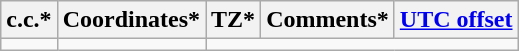<table class="wikitable sortable">
<tr>
<th>c.c.*</th>
<th>Coordinates*</th>
<th>TZ*</th>
<th>Comments*</th>
<th><a href='#'>UTC offset</a></th>
</tr>
<tr --->
<td></td>
<td></td>
</tr>
</table>
